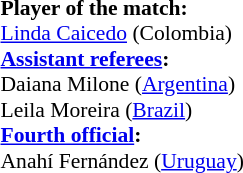<table width=100% style="font-size:90%">
<tr>
<td><br><strong>Player of the match:</strong>
<br><a href='#'>Linda Caicedo</a> (Colombia)<br><strong><a href='#'>Assistant referees</a>:</strong>
<br>Daiana Milone (<a href='#'>Argentina</a>)
<br>Leila Moreira (<a href='#'>Brazil</a>)
<br><strong><a href='#'>Fourth official</a>:</strong>
<br>Anahí Fernández (<a href='#'>Uruguay</a>)</td>
</tr>
</table>
